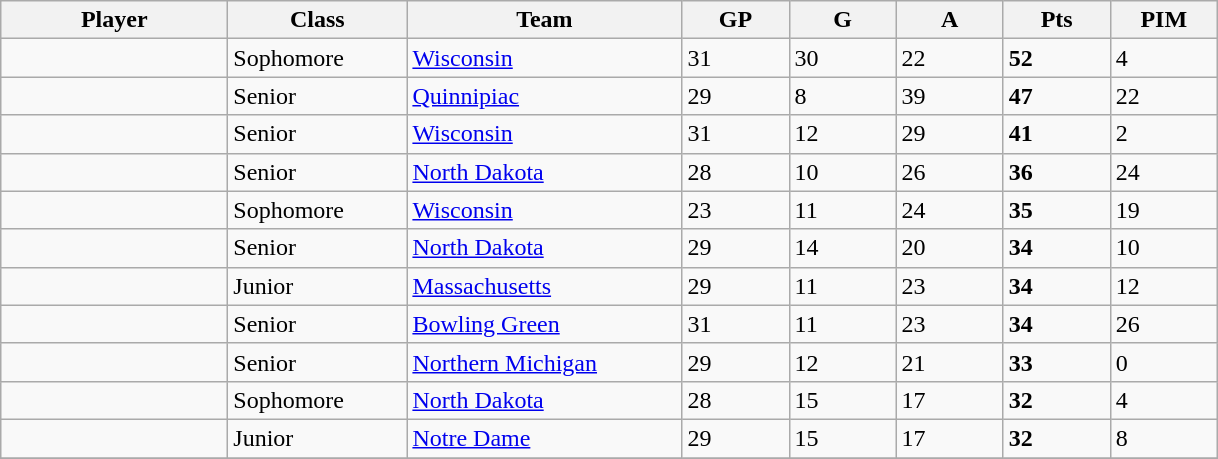<table class="wikitable sortable">
<tr>
<th style="width: 9em;">Player</th>
<th style="width: 7em;">Class</th>
<th style="width: 11em;">Team</th>
<th style="width: 4em;">GP</th>
<th style="width: 4em;">G</th>
<th style="width: 4em;">A</th>
<th style="width: 4em;">Pts</th>
<th style="width: 4em;">PIM</th>
</tr>
<tr>
<td></td>
<td>Sophomore</td>
<td><a href='#'>Wisconsin</a></td>
<td>31</td>
<td>30</td>
<td>22</td>
<td><strong>52</strong></td>
<td>4</td>
</tr>
<tr>
<td></td>
<td>Senior</td>
<td><a href='#'>Quinnipiac</a></td>
<td>29</td>
<td>8</td>
<td>39</td>
<td><strong>47</strong></td>
<td>22</td>
</tr>
<tr>
<td></td>
<td>Senior</td>
<td><a href='#'>Wisconsin</a></td>
<td>31</td>
<td>12</td>
<td>29</td>
<td><strong>41</strong></td>
<td>2</td>
</tr>
<tr>
<td></td>
<td>Senior</td>
<td><a href='#'>North Dakota</a></td>
<td>28</td>
<td>10</td>
<td>26</td>
<td><strong>36</strong></td>
<td>24</td>
</tr>
<tr>
<td></td>
<td>Sophomore</td>
<td><a href='#'>Wisconsin</a></td>
<td>23</td>
<td>11</td>
<td>24</td>
<td><strong>35</strong></td>
<td>19</td>
</tr>
<tr>
<td></td>
<td>Senior</td>
<td><a href='#'>North Dakota</a></td>
<td>29</td>
<td>14</td>
<td>20</td>
<td><strong>34</strong></td>
<td>10</td>
</tr>
<tr>
<td></td>
<td>Junior</td>
<td><a href='#'>Massachusetts</a></td>
<td>29</td>
<td>11</td>
<td>23</td>
<td><strong>34</strong></td>
<td>12</td>
</tr>
<tr>
<td></td>
<td>Senior</td>
<td><a href='#'>Bowling Green</a></td>
<td>31</td>
<td>11</td>
<td>23</td>
<td><strong>34</strong></td>
<td>26</td>
</tr>
<tr>
<td></td>
<td>Senior</td>
<td><a href='#'>Northern Michigan</a></td>
<td>29</td>
<td>12</td>
<td>21</td>
<td><strong>33</strong></td>
<td>0</td>
</tr>
<tr>
<td></td>
<td>Sophomore</td>
<td><a href='#'>North Dakota</a></td>
<td>28</td>
<td>15</td>
<td>17</td>
<td><strong>32</strong></td>
<td>4</td>
</tr>
<tr>
<td></td>
<td>Junior</td>
<td><a href='#'>Notre Dame</a></td>
<td>29</td>
<td>15</td>
<td>17</td>
<td><strong>32</strong></td>
<td>8</td>
</tr>
<tr>
</tr>
</table>
